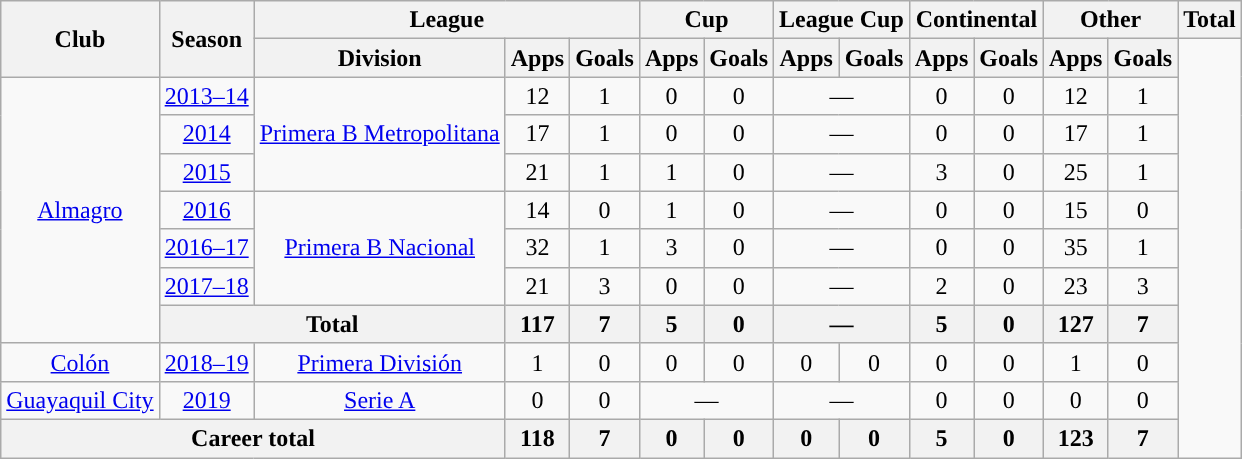<table class="wikitable" style="text-align:center">
<tr>
<th rowspan="2">Club</th>
<th rowspan="2">Season</th>
<th colspan="3">League</th>
<th colspan="2">Cup</th>
<th colspan="2">League Cup</th>
<th colspan="2">Continental</th>
<th colspan="2">Other</th>
<th colspan="2">Total</th>
</tr>
<tr>
<th>Division</th>
<th>Apps</th>
<th>Goals</th>
<th>Apps</th>
<th>Goals</th>
<th>Apps</th>
<th>Goals</th>
<th>Apps</th>
<th>Goals</th>
<th>Apps</th>
<th>Goals</th>
</tr>
<tr>
<td rowspan="7"><a href='#'>Almagro</a></td>
<td><a href='#'>2013–14</a></td>
<td rowspan="3"><a href='#'>Primera B Metropolitana</a></td>
<td>12</td>
<td>1</td>
<td>0</td>
<td>0</td>
<td colspan="2">—</td>
<td>0</td>
<td>0</td>
<td>12</td>
<td>1</td>
</tr>
<tr>
<td><a href='#'>2014</a></td>
<td>17</td>
<td>1</td>
<td>0</td>
<td>0</td>
<td colspan="2">—</td>
<td>0</td>
<td>0</td>
<td>17</td>
<td>1</td>
</tr>
<tr>
<td><a href='#'>2015</a></td>
<td>21</td>
<td>1</td>
<td>1</td>
<td>0</td>
<td colspan="2">—</td>
<td>3</td>
<td>0</td>
<td>25</td>
<td>1</td>
</tr>
<tr>
<td><a href='#'>2016</a></td>
<td rowspan="3"><a href='#'>Primera B Nacional</a></td>
<td>14</td>
<td>0</td>
<td>1</td>
<td>0</td>
<td colspan="2">—</td>
<td>0</td>
<td>0</td>
<td>15</td>
<td>0</td>
</tr>
<tr>
<td><a href='#'>2016–17</a></td>
<td>32</td>
<td>1</td>
<td>3</td>
<td>0</td>
<td colspan="2">—</td>
<td>0</td>
<td>0</td>
<td>35</td>
<td>1</td>
</tr>
<tr>
<td><a href='#'>2017–18</a></td>
<td>21</td>
<td>3</td>
<td>0</td>
<td>0</td>
<td colspan="2">—</td>
<td>2</td>
<td>0</td>
<td>23</td>
<td>3</td>
</tr>
<tr>
<th colspan="2">Total</th>
<th>117</th>
<th>7</th>
<th>5</th>
<th>0</th>
<th colspan="2">—</th>
<th>5</th>
<th>0</th>
<th>127</th>
<th>7</th>
</tr>
<tr>
<td rowspan="1"><a href='#'>Colón</a></td>
<td><a href='#'>2018–19</a></td>
<td rowspan="1"><a href='#'>Primera División</a></td>
<td>1</td>
<td>0</td>
<td>0</td>
<td>0</td>
<td>0</td>
<td>0</td>
<td>0</td>
<td>0</td>
<td>1</td>
<td>0</td>
</tr>
<tr>
<td rowspan="1"><a href='#'>Guayaquil City</a></td>
<td><a href='#'>2019</a></td>
<td rowspan="1"><a href='#'>Serie A</a></td>
<td>0</td>
<td>0</td>
<td colspan="2">—</td>
<td colspan="2">—</td>
<td>0</td>
<td>0</td>
<td>0</td>
<td>0</td>
</tr>
<tr>
<th colspan="3">Career total</th>
<th>118</th>
<th>7</th>
<th>0</th>
<th>0</th>
<th>0</th>
<th>0</th>
<th>5</th>
<th>0</th>
<th>123</th>
<th>7</th>
</tr>
</table>
